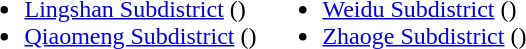<table>
<tr>
<td valign="top"><br><ul><li><a href='#'>Lingshan Subdistrict</a> ()</li><li><a href='#'>Qiaomeng Subdistrict</a> ()</li></ul></td>
<td valign="top"><br><ul><li><a href='#'>Weidu Subdistrict</a> ()</li><li><a href='#'>Zhaoge Subdistrict</a> ()</li></ul></td>
</tr>
</table>
